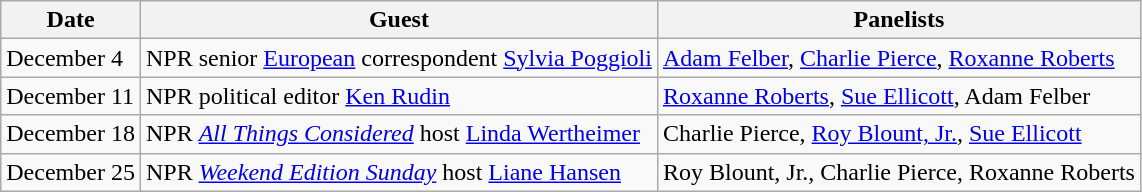<table class="wikitable">
<tr>
<th>Date</th>
<th>Guest</th>
<th>Panelists</th>
</tr>
<tr>
<td>December 4</td>
<td>NPR senior <a href='#'>European</a> correspondent <a href='#'>Sylvia Poggioli</a></td>
<td><a href='#'>Adam Felber</a>, <a href='#'>Charlie Pierce</a>, <a href='#'>Roxanne Roberts</a></td>
</tr>
<tr>
<td>December 11</td>
<td>NPR political editor <a href='#'>Ken Rudin</a></td>
<td><a href='#'>Roxanne Roberts</a>, <a href='#'>Sue Ellicott</a>, Adam Felber</td>
</tr>
<tr>
<td>December 18</td>
<td>NPR <em><a href='#'>All Things Considered</a></em> host <a href='#'>Linda Wertheimer</a></td>
<td>Charlie Pierce, <a href='#'>Roy Blount, Jr.</a>, <a href='#'>Sue Ellicott</a></td>
</tr>
<tr>
<td>December 25</td>
<td>NPR <em><a href='#'>Weekend Edition Sunday</a></em> host <a href='#'>Liane Hansen</a></td>
<td>Roy Blount, Jr., Charlie Pierce, Roxanne Roberts</td>
</tr>
</table>
